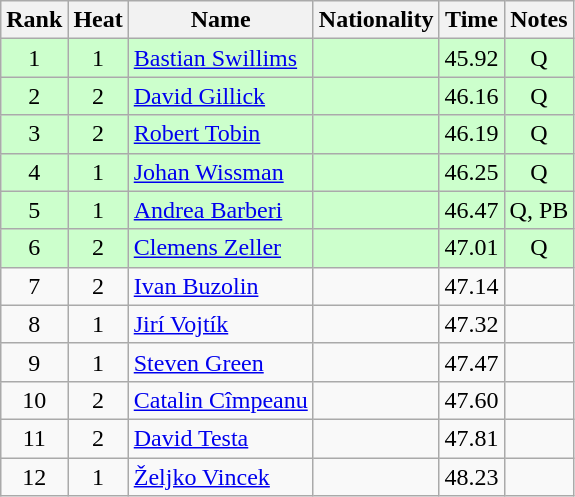<table class="wikitable sortable" style="text-align:center">
<tr>
<th>Rank</th>
<th>Heat</th>
<th>Name</th>
<th>Nationality</th>
<th>Time</th>
<th>Notes</th>
</tr>
<tr bgcolor=ccffcc>
<td>1</td>
<td>1</td>
<td align="left"><a href='#'>Bastian Swillims</a></td>
<td align=left></td>
<td>45.92</td>
<td>Q</td>
</tr>
<tr bgcolor=ccffcc>
<td>2</td>
<td>2</td>
<td align="left"><a href='#'>David Gillick</a></td>
<td align=left></td>
<td>46.16</td>
<td>Q</td>
</tr>
<tr bgcolor=ccffcc>
<td>3</td>
<td>2</td>
<td align="left"><a href='#'>Robert Tobin</a></td>
<td align=left></td>
<td>46.19</td>
<td>Q</td>
</tr>
<tr bgcolor=ccffcc>
<td>4</td>
<td>1</td>
<td align="left"><a href='#'>Johan Wissman</a></td>
<td align=left></td>
<td>46.25</td>
<td>Q</td>
</tr>
<tr bgcolor=ccffcc>
<td>5</td>
<td>1</td>
<td align="left"><a href='#'>Andrea Barberi</a></td>
<td align=left></td>
<td>46.47</td>
<td>Q, PB</td>
</tr>
<tr bgcolor=ccffcc>
<td>6</td>
<td>2</td>
<td align="left"><a href='#'>Clemens Zeller</a></td>
<td align=left></td>
<td>47.01</td>
<td>Q</td>
</tr>
<tr>
<td>7</td>
<td>2</td>
<td align="left"><a href='#'>Ivan Buzolin</a></td>
<td align=left></td>
<td>47.14</td>
<td></td>
</tr>
<tr>
<td>8</td>
<td>1</td>
<td align="left"><a href='#'>Jirí Vojtík</a></td>
<td align=left></td>
<td>47.32</td>
<td></td>
</tr>
<tr>
<td>9</td>
<td>1</td>
<td align="left"><a href='#'>Steven Green</a></td>
<td align=left></td>
<td>47.47</td>
<td></td>
</tr>
<tr>
<td>10</td>
<td>2</td>
<td align="left"><a href='#'>Catalin Cîmpeanu</a></td>
<td align=left></td>
<td>47.60</td>
<td></td>
</tr>
<tr>
<td>11</td>
<td>2</td>
<td align="left"><a href='#'>David Testa</a></td>
<td align=left></td>
<td>47.81</td>
<td></td>
</tr>
<tr>
<td>12</td>
<td>1</td>
<td align="left"><a href='#'>Željko Vincek</a></td>
<td align=left></td>
<td>48.23</td>
<td></td>
</tr>
</table>
